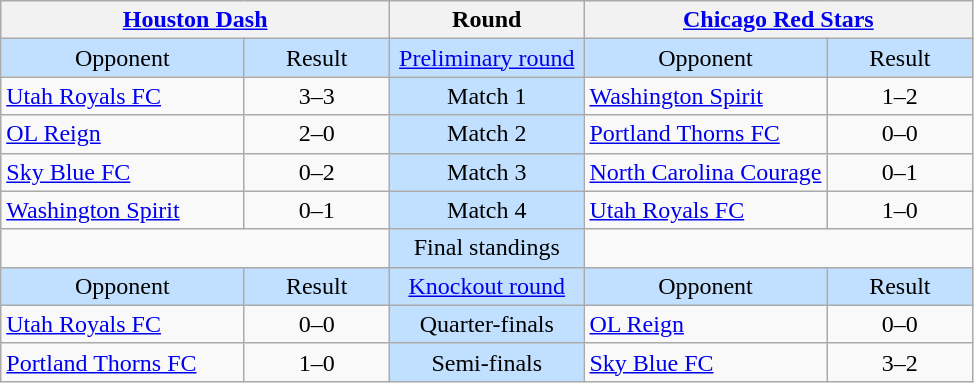<table class="wikitable" style="text-align:center; white-space:nowrap;">
<tr>
<th colspan="2"><a href='#'>Houston Dash</a></th>
<th>Round</th>
<th colspan="2"><a href='#'>Chicago Red Stars</a></th>
</tr>
<tr style="background:#C1E0FF;">
<td style="width:25%;">Opponent</td>
<td style="width:15%;">Result</td>
<td><a href='#'>Preliminary round</a></td>
<td style="width:25%;">Opponent</td>
<td style="width:15%;">Result</td>
</tr>
<tr>
<td style="text-align:left;"><a href='#'>Utah Royals FC</a></td>
<td>3–3</td>
<td style="background:#C1E0FF;">Match 1</td>
<td style="text-align:left;"><a href='#'>Washington Spirit</a></td>
<td>1–2</td>
</tr>
<tr>
<td style="text-align:left;"><a href='#'>OL Reign</a></td>
<td>2–0</td>
<td style="background:#C1E0FF;">Match 2</td>
<td style="text-align:left;"><a href='#'>Portland Thorns FC</a></td>
<td>0–0</td>
</tr>
<tr>
<td style="text-align:left;"><a href='#'>Sky Blue FC</a></td>
<td>0–2</td>
<td style="background:#C1E0FF;">Match 3</td>
<td style="text-align:left;"><a href='#'>North Carolina Courage</a></td>
<td>0–1</td>
</tr>
<tr>
<td style="text-align:left;"><a href='#'>Washington Spirit</a></td>
<td>0–1</td>
<td style="background:#C1E0FF;">Match 4</td>
<td style="text-align:left;"><a href='#'>Utah Royals FC</a></td>
<td>1–0</td>
</tr>
<tr>
<td colspan="2"></td>
<td style="background:#C1E0FF;">Final standings</td>
<td colspan="2"></td>
</tr>
<tr style="background:#C1E0FF;">
<td style="width:25%;">Opponent</td>
<td style="width:15%;">Result</td>
<td><a href='#'>Knockout round</a></td>
<td style="width:25%;">Opponent</td>
<td style="width:15%;">Result</td>
</tr>
<tr>
<td style="text-align:left;"><a href='#'>Utah Royals FC</a></td>
<td>0–0 </td>
<td style="background:#C1E0FF;">Quarter-finals</td>
<td style="text-align:left;"><a href='#'>OL Reign</a></td>
<td>0–0 </td>
</tr>
<tr>
<td style="text-align:left;"><a href='#'>Portland Thorns FC</a></td>
<td>1–0</td>
<td style="background:#C1E0FF;">Semi-finals</td>
<td style="text-align:left;"><a href='#'>Sky Blue FC</a></td>
<td>3–2</td>
</tr>
</table>
